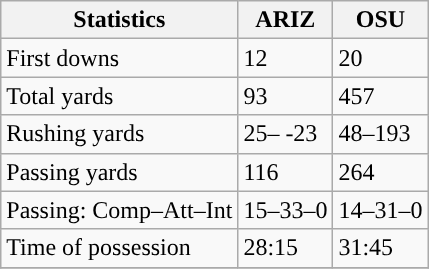<table class="wikitable" style="float: left;">
<tr>
<th>Statistics</th>
<th>ARIZ</th>
<th>OSU</th>
</tr>
<tr>
<td>First downs</td>
<td>12</td>
<td>20</td>
</tr>
<tr>
<td>Total yards</td>
<td>93</td>
<td>457</td>
</tr>
<tr>
<td>Rushing yards</td>
<td>25– -23</td>
<td>48–193</td>
</tr>
<tr>
<td>Passing yards</td>
<td>116</td>
<td>264</td>
</tr>
<tr>
<td>Passing: Comp–Att–Int</td>
<td>15–33–0</td>
<td>14–31–0</td>
</tr>
<tr>
<td>Time of possession</td>
<td>28:15</td>
<td>31:45</td>
</tr>
<tr>
</tr>
</table>
